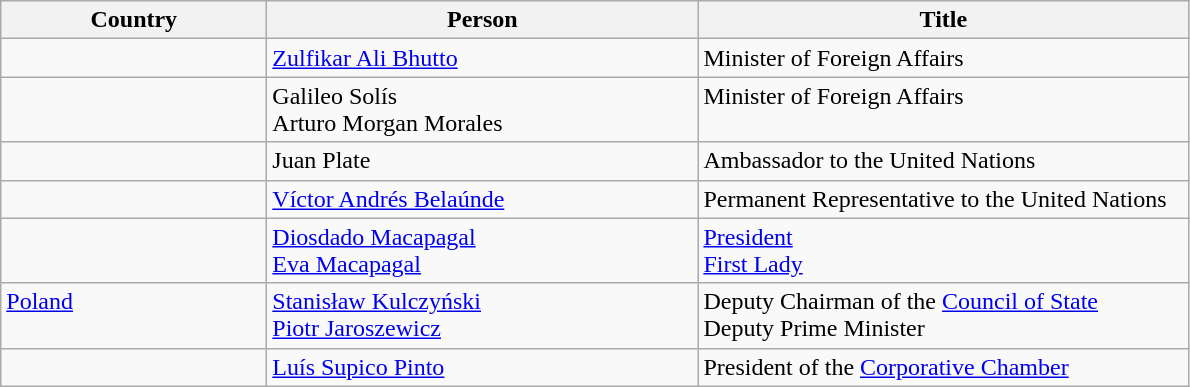<table class="wikitable">
<tr style="vertical-align: top;">
<th width="170">Country</th>
<th width="280">Person</th>
<th width="320">Title</th>
</tr>
<tr style="vertical-align: top;">
<td></td>
<td><a href='#'>Zulfikar Ali Bhutto</a></td>
<td>Minister of Foreign Affairs</td>
</tr>
<tr style="vertical-align: top;">
<td></td>
<td>Galileo Solís<br>Arturo Morgan Morales</td>
<td>Minister of Foreign Affairs</td>
</tr>
<tr style="vertical-align: top;">
<td></td>
<td>Juan Plate</td>
<td>Ambassador to the United Nations</td>
</tr>
<tr style="vertical-align: top;">
<td></td>
<td><a href='#'>Víctor Andrés Belaúnde</a></td>
<td>Permanent Representative to the United Nations</td>
</tr>
<tr style="vertical-align: top;">
<td></td>
<td><a href='#'>Diosdado Macapagal</a><br><a href='#'>Eva Macapagal</a></td>
<td><a href='#'>President</a><br><a href='#'>First Lady</a></td>
</tr>
<tr style="vertical-align: top;">
<td> <a href='#'>Poland</a></td>
<td><a href='#'>Stanisław Kulczyński</a><br><a href='#'>Piotr Jaroszewicz</a></td>
<td>Deputy Chairman of the <a href='#'>Council of State</a><br>Deputy Prime Minister</td>
</tr>
<tr style="vertical-align: top;">
<td></td>
<td><a href='#'>Luís Supico Pinto</a></td>
<td>President of the <a href='#'>Corporative Chamber</a></td>
</tr>
</table>
